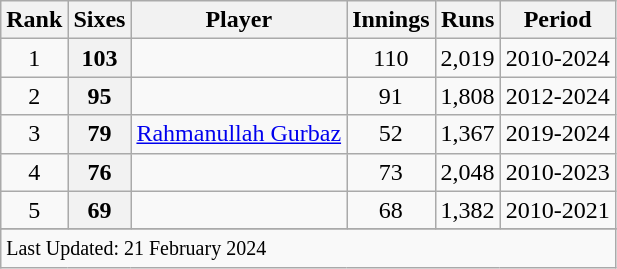<table class="wikitable plainrowheaders sortable">
<tr>
<th scope=col>Rank</th>
<th scope=col>Sixes</th>
<th scope=col>Player</th>
<th scope=col>Innings</th>
<th scope=col>Runs</th>
<th scope=col>Period</th>
</tr>
<tr>
<td align="center">1</td>
<th><strong>103</strong></th>
<td></td>
<td align="center">110</td>
<td align="center">2,019</td>
<td>2010-2024</td>
</tr>
<tr>
<td align="center">2</td>
<th scope="row" style="text-align:center;"><strong>95</strong></th>
<td></td>
<td align="center">91</td>
<td align="center">1,808</td>
<td>2012-2024</td>
</tr>
<tr>
<td align="center">3</td>
<th><strong>79</strong></th>
<td><a href='#'>Rahmanullah Gurbaz</a></td>
<td align="center">52</td>
<td align="center">1,367</td>
<td>2019-2024</td>
</tr>
<tr>
<td align="center">4</td>
<th scope="row" style="text-align:center;"><strong>76</strong></th>
<td></td>
<td align="center">73</td>
<td align="center">2,048</td>
<td>2010-2023</td>
</tr>
<tr>
<td align="center">5</td>
<th scope="row" style="text-align:center;"><strong>69</strong></th>
<td></td>
<td align="center">68</td>
<td align="center">1,382</td>
<td>2010-2021</td>
</tr>
<tr>
</tr>
<tr class=sortbottom>
<td colspan=6><small>Last Updated: 21 February 2024</small></td>
</tr>
</table>
